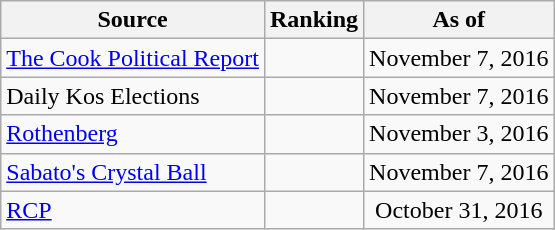<table class="wikitable" style="text-align:center">
<tr>
<th>Source</th>
<th>Ranking</th>
<th>As of</th>
</tr>
<tr>
<td align=left><a href='#'>The Cook Political Report</a></td>
<td></td>
<td>November 7, 2016</td>
</tr>
<tr>
<td align=left>Daily Kos Elections</td>
<td></td>
<td>November 7, 2016</td>
</tr>
<tr>
<td align=left><a href='#'>Rothenberg</a></td>
<td></td>
<td>November 3, 2016</td>
</tr>
<tr>
<td align=left><a href='#'>Sabato's Crystal Ball</a></td>
<td></td>
<td>November 7, 2016</td>
</tr>
<tr>
<td align="left"><a href='#'>RCP</a></td>
<td></td>
<td>October 31, 2016</td>
</tr>
</table>
